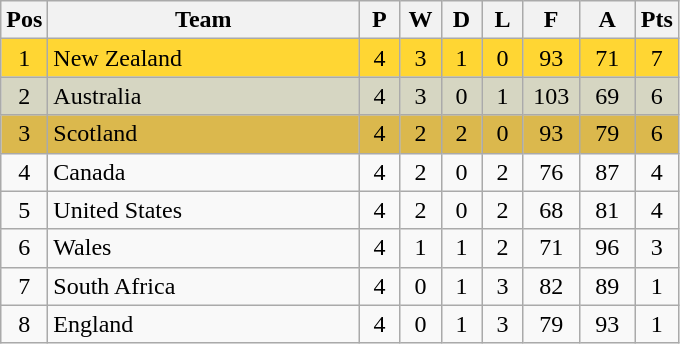<table class="wikitable" style="font-size: 100%">
<tr>
<th width=20>Pos</th>
<th width=200>Team</th>
<th width=20>P</th>
<th width=20>W</th>
<th width=20>D</th>
<th width=20>L</th>
<th width=30>F</th>
<th width=30>A</th>
<th width=20>Pts</th>
</tr>
<tr align=center style="background: #FFD633;">
<td>1</td>
<td align="left"> New Zealand</td>
<td>4</td>
<td>3</td>
<td>1</td>
<td>0</td>
<td>93</td>
<td>71</td>
<td>7</td>
</tr>
<tr align=center style="background: #D6D6C2;">
<td>2</td>
<td align="left"> Australia</td>
<td>4</td>
<td>3</td>
<td>0</td>
<td>1</td>
<td>103</td>
<td>69</td>
<td>6</td>
</tr>
<tr align=center style="background: #DBB84D;">
<td>3</td>
<td align="left"> Scotland</td>
<td>4</td>
<td>2</td>
<td>2</td>
<td>0</td>
<td>93</td>
<td>79</td>
<td>6</td>
</tr>
<tr align=center>
<td>4</td>
<td align="left"> Canada</td>
<td>4</td>
<td>2</td>
<td>0</td>
<td>2</td>
<td>76</td>
<td>87</td>
<td>4</td>
</tr>
<tr align=center>
<td>5</td>
<td align="left"> United States</td>
<td>4</td>
<td>2</td>
<td>0</td>
<td>2</td>
<td>68</td>
<td>81</td>
<td>4</td>
</tr>
<tr align=center>
<td>6</td>
<td align="left"> Wales</td>
<td>4</td>
<td>1</td>
<td>1</td>
<td>2</td>
<td>71</td>
<td>96</td>
<td>3</td>
</tr>
<tr align=center>
<td>7</td>
<td align="left"> South Africa</td>
<td>4</td>
<td>0</td>
<td>1</td>
<td>3</td>
<td>82</td>
<td>89</td>
<td>1</td>
</tr>
<tr align=center>
<td>8</td>
<td align="left"> England</td>
<td>4</td>
<td>0</td>
<td>1</td>
<td>3</td>
<td>79</td>
<td>93</td>
<td>1</td>
</tr>
</table>
